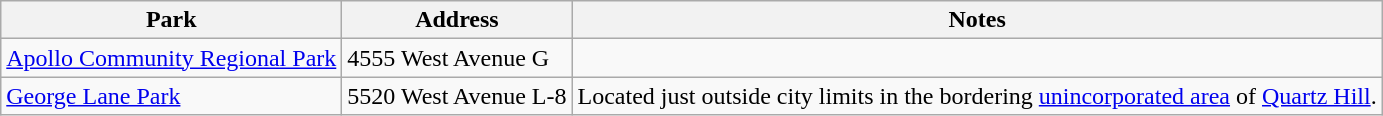<table class="wikitable">
<tr>
<th>Park</th>
<th>Address</th>
<th>Notes</th>
</tr>
<tr>
<td><a href='#'>Apollo Community Regional Park</a></td>
<td>4555 West Avenue G</td>
<td></td>
</tr>
<tr>
<td><a href='#'>George Lane Park</a></td>
<td>5520 West Avenue L-8</td>
<td>Located just outside city limits in the bordering <a href='#'>unincorporated area</a> of <a href='#'>Quartz Hill</a>.</td>
</tr>
</table>
